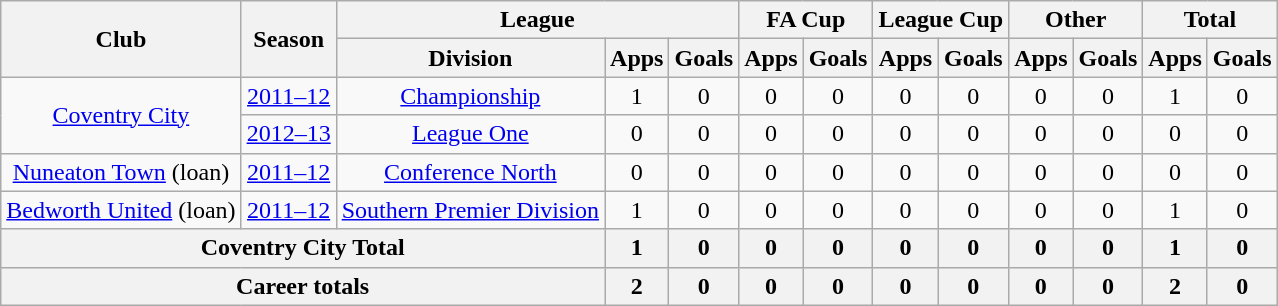<table class="wikitable" style="text-align: center;">
<tr>
<th rowspan="2">Club</th>
<th rowspan="2">Season</th>
<th colspan="3">League</th>
<th colspan="2">FA Cup</th>
<th colspan="2">League Cup</th>
<th colspan="2">Other</th>
<th colspan="2">Total</th>
</tr>
<tr>
<th>Division</th>
<th>Apps</th>
<th>Goals</th>
<th>Apps</th>
<th>Goals</th>
<th>Apps</th>
<th>Goals</th>
<th>Apps</th>
<th>Goals</th>
<th>Apps</th>
<th>Goals</th>
</tr>
<tr>
<td rowspan="2" valign="center"><a href='#'>Coventry City</a></td>
<td><a href='#'>2011–12</a></td>
<td><a href='#'>Championship</a></td>
<td>1</td>
<td>0</td>
<td>0</td>
<td>0</td>
<td>0</td>
<td>0</td>
<td>0</td>
<td>0</td>
<td>1</td>
<td>0</td>
</tr>
<tr>
<td><a href='#'>2012–13</a></td>
<td><a href='#'>League One</a></td>
<td>0</td>
<td>0</td>
<td>0</td>
<td>0</td>
<td>0</td>
<td>0</td>
<td>0</td>
<td>0</td>
<td>0</td>
<td>0</td>
</tr>
<tr>
<td rowspan="1" valign="center"><a href='#'>Nuneaton Town</a> (loan)</td>
<td><a href='#'>2011–12</a></td>
<td><a href='#'>Conference North</a></td>
<td>0</td>
<td>0</td>
<td>0</td>
<td>0</td>
<td>0</td>
<td>0</td>
<td>0</td>
<td>0</td>
<td>0</td>
<td>0</td>
</tr>
<tr>
<td rowspan="1" valign="center"><a href='#'>Bedworth United</a> (loan)</td>
<td><a href='#'>2011–12</a></td>
<td><a href='#'>Southern Premier Division</a></td>
<td>1</td>
<td>0</td>
<td>0</td>
<td>0</td>
<td>0</td>
<td>0</td>
<td>0</td>
<td>0</td>
<td>1</td>
<td>0</td>
</tr>
<tr>
<th colspan="3">Coventry City Total</th>
<th>1</th>
<th>0</th>
<th>0</th>
<th>0</th>
<th>0</th>
<th>0</th>
<th>0</th>
<th>0</th>
<th>1</th>
<th>0</th>
</tr>
<tr>
<th colspan="3">Career totals</th>
<th>2</th>
<th>0</th>
<th>0</th>
<th>0</th>
<th>0</th>
<th>0</th>
<th>0</th>
<th>0</th>
<th>2</th>
<th>0</th>
</tr>
</table>
